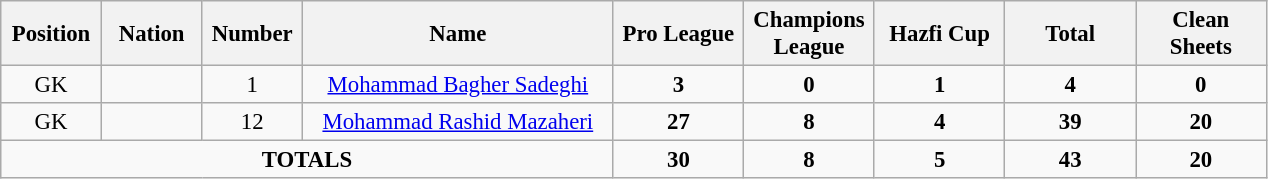<table class="wikitable" style="font-size: 95%; text-align: center;">
<tr>
<th width=60>Position</th>
<th width=60>Nation</th>
<th width=60>Number</th>
<th width=200>Name</th>
<th width=80>Pro League</th>
<th width=80>Champions League</th>
<th width=80>Hazfi Cup</th>
<th width=80>Total</th>
<th width=80>Clean Sheets</th>
</tr>
<tr>
<td>GK</td>
<td></td>
<td>1</td>
<td><a href='#'>Mohammad Bagher Sadeghi</a></td>
<td><strong>3</strong></td>
<td><strong>0</strong></td>
<td><strong>1</strong></td>
<td><strong>4</strong></td>
<td><strong>0</strong></td>
</tr>
<tr>
<td>GK</td>
<td></td>
<td>12</td>
<td><a href='#'>Mohammad Rashid Mazaheri</a></td>
<td><strong>27</strong></td>
<td><strong>8</strong></td>
<td><strong>4</strong></td>
<td><strong>39</strong></td>
<td><strong>20</strong></td>
</tr>
<tr>
<td colspan="4"><strong>TOTALS</strong></td>
<td><strong>30</strong></td>
<td><strong>8</strong></td>
<td><strong>5</strong></td>
<td><strong>43</strong></td>
<td><strong>20</strong></td>
</tr>
</table>
